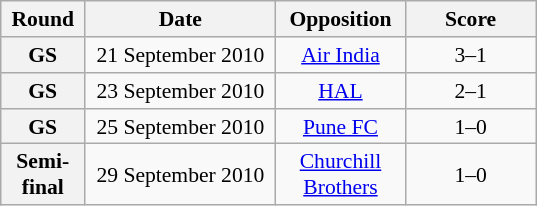<table class="wikitable plainrowheaders" style="text-align:center;margin-left:1em;float:right;font-size:90%;">
<tr>
<th scope=col width="50">Round</th>
<th scope=col width="120">Date</th>
<th scope=col width="80">Opposition</th>
<th scope=col width="80">Score</th>
</tr>
<tr>
<th scope=row style="text-align:center">GS</th>
<td>21 September 2010</td>
<td><a href='#'>Air India</a></td>
<td>3–1</td>
</tr>
<tr>
<th scope=row style="text-align:center">GS</th>
<td>23 September 2010</td>
<td><a href='#'>HAL</a></td>
<td>2–1</td>
</tr>
<tr>
<th scope=row style="text-align:center">GS</th>
<td>25 September 2010</td>
<td><a href='#'>Pune FC</a></td>
<td>1–0</td>
</tr>
<tr>
<th scope=row style="text-align:center">Semi-final</th>
<td>29 September 2010</td>
<td><a href='#'>Churchill Brothers</a></td>
<td>1–0</td>
</tr>
</table>
